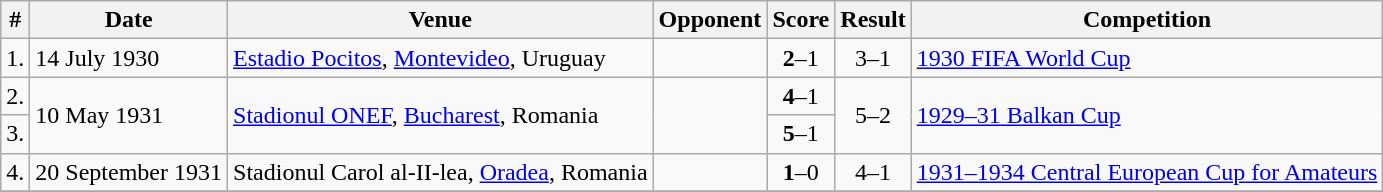<table class="wikitable sortable" style="font-size:100%">
<tr>
<th>#</th>
<th>Date</th>
<th>Venue</th>
<th>Opponent</th>
<th>Score</th>
<th>Result</th>
<th>Competition</th>
</tr>
<tr>
<td align=center>1.</td>
<td>14 July 1930</td>
<td><a href='#'>Estadio Pocitos</a>, <a href='#'>Montevideo</a>, Uruguay</td>
<td></td>
<td align=center><strong>2</strong>–1</td>
<td align=center>3–1</td>
<td><a href='#'>1930 FIFA World Cup</a></td>
</tr>
<tr>
<td align=center>2.</td>
<td rowspan=2>10 May 1931</td>
<td rowspan=2><a href='#'>Stadionul ONEF</a>, <a href='#'>Bucharest</a>, Romania</td>
<td rowspan=2></td>
<td align=center><strong>4</strong>–1</td>
<td rowspan=2 align=center>5–2</td>
<td rowspan=2><a href='#'>1929–31 Balkan Cup</a></td>
</tr>
<tr>
<td align=center>3.</td>
<td align=center><strong>5</strong>–1</td>
</tr>
<tr>
<td align=center>4.</td>
<td>20 September 1931</td>
<td>Stadionul Carol al-II-lea, <a href='#'>Oradea</a>, Romania</td>
<td></td>
<td align=center><strong>1</strong>–0</td>
<td align=center>4–1</td>
<td><a href='#'>1931–1934 Central European Cup for Amateurs</a></td>
</tr>
<tr>
</tr>
</table>
